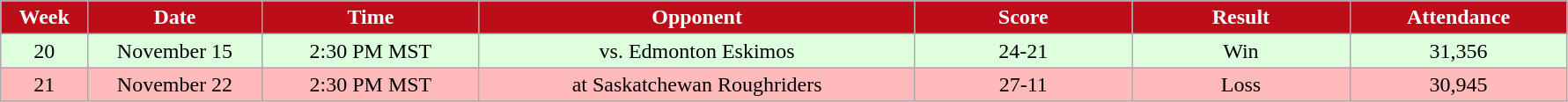<table class="wikitable sortable">
<tr>
<th style="background:#bd0d18;color:#FFFFFF;"  width="4%">Week</th>
<th style="background:#bd0d18;color:#FFFFFF;"  width="8%">Date</th>
<th style="background:#bd0d18;color:#FFFFFF;"  width="10%">Time</th>
<th style="background:#bd0d18;color:#FFFFFF;"  width="20%">Opponent</th>
<th style="background:#bd0d18;color:#FFFFFF;"  width="10%">Score</th>
<th style="background:#bd0d18;color:#FFFFFF;"  width="10%">Result</th>
<th style="background:#bd0d18;color:#FFFFFF;"  width="10%">Attendance</th>
</tr>
<tr align="center" bgcolor="#ddffdd">
<td>20</td>
<td>November 15</td>
<td>2:30 PM MST</td>
<td>vs. Edmonton Eskimos</td>
<td>24-21</td>
<td>Win</td>
<td>31,356</td>
</tr>
<tr align="center" bgcolor="#ffbbbb">
<td>21</td>
<td>November 22</td>
<td>2:30 PM MST</td>
<td>at Saskatchewan Roughriders</td>
<td>27-11</td>
<td>Loss</td>
<td>30,945</td>
</tr>
</table>
